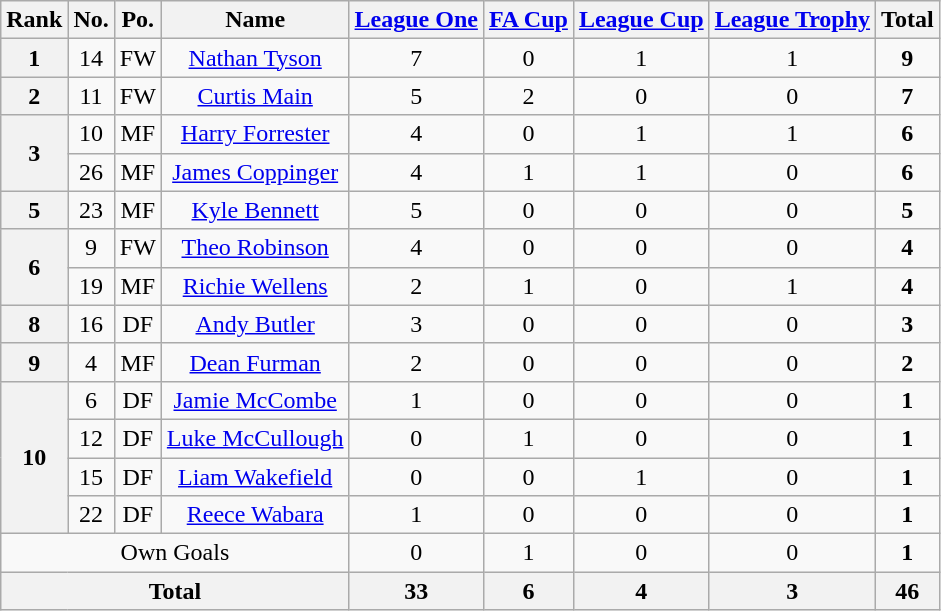<table class="wikitable" style="text-align: center">
<tr>
<th>Rank</th>
<th>No.</th>
<th>Po.</th>
<th>Name</th>
<th><a href='#'>League One</a></th>
<th><a href='#'>FA Cup</a></th>
<th><a href='#'>League Cup</a></th>
<th><a href='#'>League Trophy</a></th>
<th>Total</th>
</tr>
<tr>
<th rowspan=1>1</th>
<td>14</td>
<td>FW</td>
<td><a href='#'>Nathan Tyson</a></td>
<td>7</td>
<td>0</td>
<td>1</td>
<td>1</td>
<td><strong>9</strong></td>
</tr>
<tr>
<th rowspan=1>2</th>
<td>11</td>
<td>FW</td>
<td><a href='#'>Curtis Main</a></td>
<td>5</td>
<td>2</td>
<td>0</td>
<td>0</td>
<td><strong>7</strong></td>
</tr>
<tr>
<th rowspan=2>3</th>
<td>10</td>
<td>MF</td>
<td><a href='#'>Harry Forrester</a></td>
<td>4</td>
<td>0</td>
<td>1</td>
<td>1</td>
<td><strong>6</strong></td>
</tr>
<tr>
<td>26</td>
<td>MF</td>
<td><a href='#'>James Coppinger</a></td>
<td>4</td>
<td>1</td>
<td>1</td>
<td>0</td>
<td><strong>6</strong></td>
</tr>
<tr>
<th rowspan=1>5</th>
<td>23</td>
<td>MF</td>
<td><a href='#'>Kyle Bennett</a></td>
<td>5</td>
<td>0</td>
<td>0</td>
<td>0</td>
<td><strong>5</strong></td>
</tr>
<tr>
<th rowspan=2>6</th>
<td>9</td>
<td>FW</td>
<td><a href='#'>Theo Robinson</a></td>
<td>4</td>
<td>0</td>
<td>0</td>
<td>0</td>
<td><strong>4</strong></td>
</tr>
<tr>
<td>19</td>
<td>MF</td>
<td><a href='#'>Richie Wellens</a></td>
<td>2</td>
<td>1</td>
<td>0</td>
<td>1</td>
<td><strong>4</strong></td>
</tr>
<tr>
<th rowspan=1>8</th>
<td>16</td>
<td>DF</td>
<td><a href='#'>Andy Butler</a></td>
<td>3</td>
<td>0</td>
<td>0</td>
<td>0</td>
<td><strong>3</strong></td>
</tr>
<tr>
<th rowspan=1>9</th>
<td>4</td>
<td>MF</td>
<td><a href='#'>Dean Furman</a></td>
<td>2</td>
<td>0</td>
<td>0</td>
<td>0</td>
<td><strong>2</strong></td>
</tr>
<tr>
<th rowspan=4>10</th>
<td>6</td>
<td>DF</td>
<td><a href='#'>Jamie McCombe</a></td>
<td>1</td>
<td>0</td>
<td>0</td>
<td>0</td>
<td><strong>1</strong></td>
</tr>
<tr>
<td>12</td>
<td>DF</td>
<td><a href='#'>Luke McCullough</a></td>
<td>0</td>
<td>1</td>
<td>0</td>
<td>0</td>
<td><strong>1</strong></td>
</tr>
<tr>
<td>15</td>
<td>DF</td>
<td><a href='#'>Liam Wakefield</a></td>
<td>0</td>
<td>0</td>
<td>1</td>
<td>0</td>
<td><strong>1</strong></td>
</tr>
<tr>
<td>22</td>
<td>DF</td>
<td><a href='#'>Reece Wabara</a></td>
<td>1</td>
<td>0</td>
<td>0</td>
<td>0</td>
<td><strong>1</strong></td>
</tr>
<tr>
<td colspan=4>Own Goals</td>
<td>0</td>
<td>1</td>
<td>0</td>
<td>0</td>
<td><strong>1</strong></td>
</tr>
<tr>
<th colspan=4>Total</th>
<th>33</th>
<th>6</th>
<th>4</th>
<th>3</th>
<th>46</th>
</tr>
</table>
